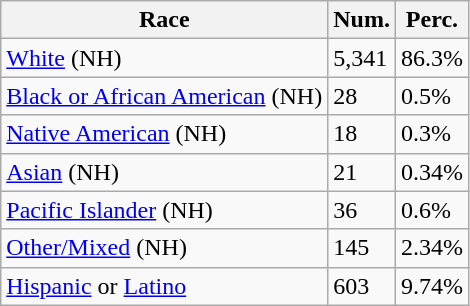<table class="wikitable">
<tr>
<th>Race</th>
<th>Num.</th>
<th>Perc.</th>
</tr>
<tr>
<td><a href='#'>White</a> (NH)</td>
<td>5,341</td>
<td>86.3%</td>
</tr>
<tr>
<td><a href='#'>Black or African American</a> (NH)</td>
<td>28</td>
<td>0.5%</td>
</tr>
<tr>
<td><a href='#'>Native American</a> (NH)</td>
<td>18</td>
<td>0.3%</td>
</tr>
<tr>
<td><a href='#'>Asian</a> (NH)</td>
<td>21</td>
<td>0.34%</td>
</tr>
<tr>
<td><a href='#'>Pacific Islander</a> (NH)</td>
<td>36</td>
<td>0.6%</td>
</tr>
<tr>
<td><a href='#'>Other/Mixed</a> (NH)</td>
<td>145</td>
<td>2.34%</td>
</tr>
<tr>
<td><a href='#'>Hispanic</a> or <a href='#'>Latino</a></td>
<td>603</td>
<td>9.74%</td>
</tr>
</table>
